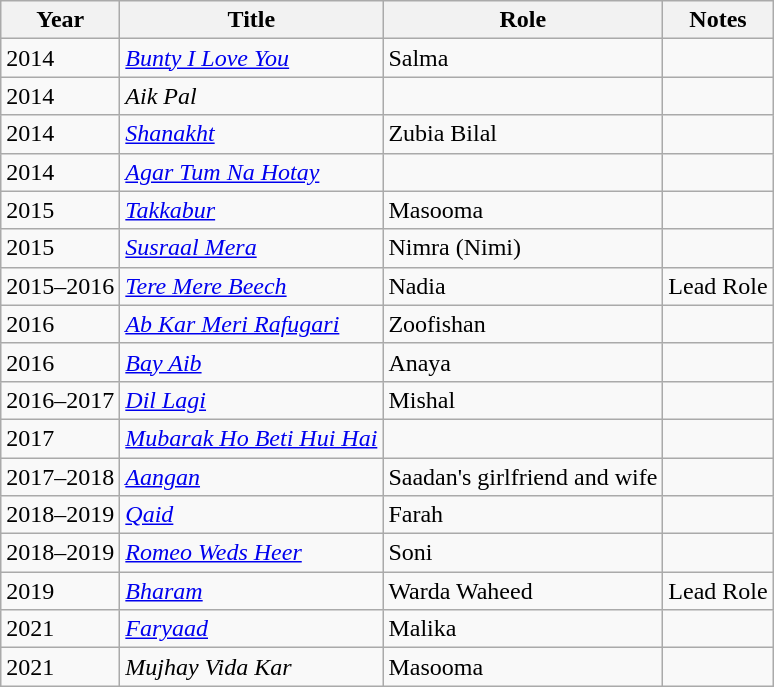<table class="wikitable">
<tr>
<th>Year</th>
<th>Title</th>
<th>Role</th>
<th>Notes</th>
</tr>
<tr>
<td>2014</td>
<td><em><a href='#'>Bunty I Love You</a></em></td>
<td>Salma</td>
<td></td>
</tr>
<tr>
<td>2014</td>
<td><em>Aik Pal</em></td>
<td></td>
<td></td>
</tr>
<tr>
<td>2014</td>
<td><em><a href='#'>Shanakht</a></em></td>
<td>Zubia Bilal</td>
<td></td>
</tr>
<tr>
<td>2014</td>
<td><em><a href='#'>Agar Tum Na Hotay</a></em></td>
<td></td>
<td></td>
</tr>
<tr>
<td>2015</td>
<td><em><a href='#'>Takkabur</a></em></td>
<td>Masooma</td>
<td></td>
</tr>
<tr>
<td>2015</td>
<td><em><a href='#'>Susraal Mera</a></em></td>
<td>Nimra (Nimi)</td>
<td></td>
</tr>
<tr>
<td>2015–2016</td>
<td><em><a href='#'>Tere Mere Beech</a></em></td>
<td>Nadia</td>
<td>Lead Role</td>
</tr>
<tr>
<td>2016</td>
<td><em><a href='#'>Ab Kar Meri Rafugari</a></em></td>
<td>Zoofishan</td>
<td></td>
</tr>
<tr>
<td>2016</td>
<td><em><a href='#'>Bay Aib</a></em></td>
<td>Anaya</td>
<td></td>
</tr>
<tr>
<td>2016–2017</td>
<td><em><a href='#'>Dil Lagi</a></em></td>
<td>Mishal</td>
<td></td>
</tr>
<tr>
<td>2017</td>
<td><em><a href='#'>Mubarak Ho Beti Hui Hai</a></em></td>
<td></td>
<td></td>
</tr>
<tr>
<td>2017–2018</td>
<td><em><a href='#'>Aangan</a></em></td>
<td>Saadan's girlfriend and wife</td>
<td></td>
</tr>
<tr>
<td>2018–2019</td>
<td><em><a href='#'>Qaid</a></em></td>
<td>Farah</td>
<td></td>
</tr>
<tr>
<td>2018–2019</td>
<td><em><a href='#'>Romeo Weds Heer</a></em></td>
<td>Soni</td>
<td></td>
</tr>
<tr>
<td>2019</td>
<td><em><a href='#'>Bharam</a></em></td>
<td>Warda Waheed</td>
<td>Lead Role</td>
</tr>
<tr>
<td>2021</td>
<td><em><a href='#'>Faryaad</a></em></td>
<td>Malika</td>
<td></td>
</tr>
<tr>
<td>2021</td>
<td><em>Mujhay Vida Kar</em></td>
<td>Masooma</td>
<td></td>
</tr>
</table>
